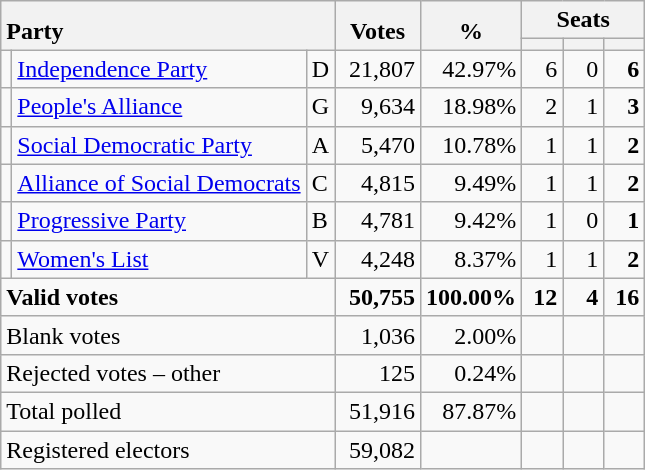<table class="wikitable" border="1" style="text-align:right;">
<tr>
<th style="text-align:left;" valign=bottom rowspan=2 colspan=3>Party</th>
<th align=center valign=bottom rowspan=2 width="50">Votes</th>
<th align=center valign=bottom rowspan=2 width="50">%</th>
<th colspan=3>Seats</th>
</tr>
<tr>
<th align=center valign=bottom width="20"><small></small></th>
<th align=center valign=bottom width="20"><small><a href='#'></a></small></th>
<th align=center valign=bottom width="20"><small></small></th>
</tr>
<tr>
<td></td>
<td align=left><a href='#'>Independence Party</a></td>
<td align=left>D</td>
<td>21,807</td>
<td>42.97%</td>
<td>6</td>
<td>0</td>
<td><strong>6</strong></td>
</tr>
<tr>
<td></td>
<td align=left><a href='#'>People's Alliance</a></td>
<td align=left>G</td>
<td>9,634</td>
<td>18.98%</td>
<td>2</td>
<td>1</td>
<td><strong>3</strong></td>
</tr>
<tr>
<td></td>
<td align=left><a href='#'>Social Democratic Party</a></td>
<td align=left>A</td>
<td>5,470</td>
<td>10.78%</td>
<td>1</td>
<td>1</td>
<td><strong>2</strong></td>
</tr>
<tr>
<td></td>
<td align=left><a href='#'>Alliance of Social Democrats</a></td>
<td align=left>C</td>
<td>4,815</td>
<td>9.49%</td>
<td>1</td>
<td>1</td>
<td><strong>2</strong></td>
</tr>
<tr>
<td></td>
<td align=left><a href='#'>Progressive Party</a></td>
<td align=left>B</td>
<td>4,781</td>
<td>9.42%</td>
<td>1</td>
<td>0</td>
<td><strong>1</strong></td>
</tr>
<tr>
<td></td>
<td align=left><a href='#'>Women's List</a></td>
<td align=left>V</td>
<td>4,248</td>
<td>8.37%</td>
<td>1</td>
<td>1</td>
<td><strong>2</strong></td>
</tr>
<tr style="font-weight:bold">
<td align=left colspan=3>Valid votes</td>
<td>50,755</td>
<td>100.00%</td>
<td>12</td>
<td>4</td>
<td>16</td>
</tr>
<tr>
<td align=left colspan=3>Blank votes</td>
<td>1,036</td>
<td>2.00%</td>
<td></td>
<td></td>
<td></td>
</tr>
<tr>
<td align=left colspan=3>Rejected votes – other</td>
<td>125</td>
<td>0.24%</td>
<td></td>
<td></td>
<td></td>
</tr>
<tr>
<td align=left colspan=3>Total polled</td>
<td>51,916</td>
<td>87.87%</td>
<td></td>
<td></td>
<td></td>
</tr>
<tr>
<td align=left colspan=3>Registered electors</td>
<td>59,082</td>
<td></td>
<td></td>
<td></td>
<td></td>
</tr>
</table>
